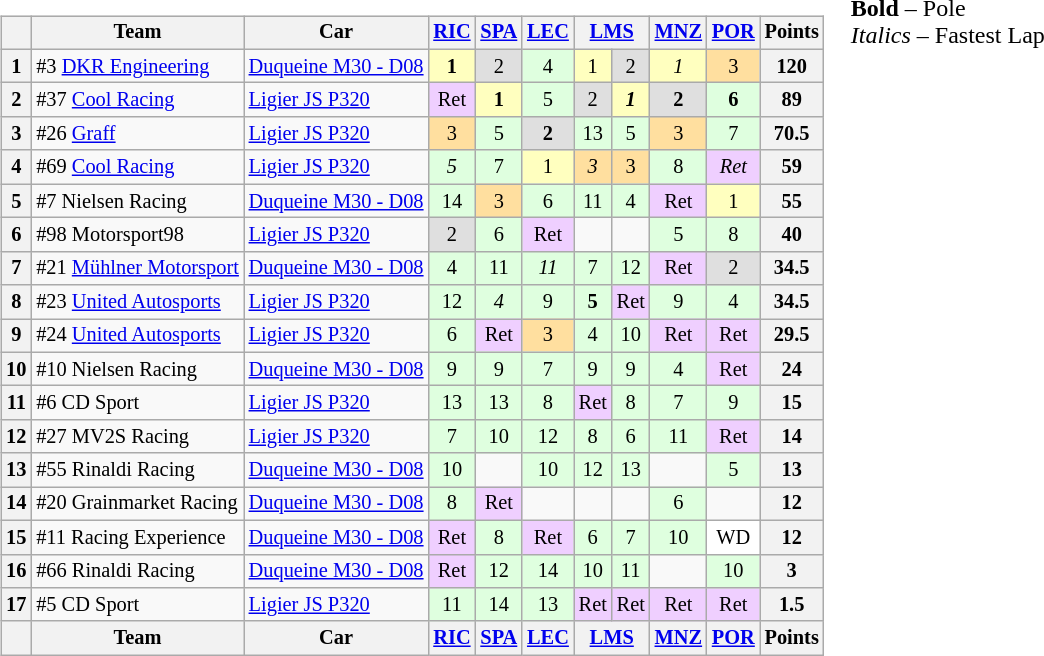<table>
<tr>
<td valign="top"><br><table class="wikitable" style="font-size:85%; text-align:center;">
<tr>
<th></th>
<th>Team</th>
<th>Car</th>
<th><a href='#'>RIC</a><br></th>
<th><a href='#'>SPA</a><br></th>
<th><a href='#'>LEC</a><br></th>
<th colspan=2><a href='#'>LMS</a><br></th>
<th><a href='#'>MNZ</a><br></th>
<th><a href='#'>POR</a><br></th>
<th>Points</th>
</tr>
<tr>
<th>1</th>
<td align=left> #3 <a href='#'>DKR Engineering</a></td>
<td align=left><a href='#'>Duqueine M30 - D08</a></td>
<td style="background:#ffffbf;"><strong>1</strong></td>
<td style="background:#dfdfdf;">2</td>
<td style="background:#dfffdf;">4</td>
<td style="background:#ffffbf;">1</td>
<td style="background:#dfdfdf;">2</td>
<td style="background:#ffffbf;"><em>1</em></td>
<td style="background:#ffdf9f;">3</td>
<th>120</th>
</tr>
<tr>
<th>2</th>
<td align=left> #37 <a href='#'>Cool Racing</a></td>
<td align=left><a href='#'>Ligier JS P320</a></td>
<td style="background:#efcfff;">Ret</td>
<td style="background:#ffffbf;"><strong>1</strong></td>
<td style="background:#dfffdf;">5</td>
<td style="background:#dfdfdf;">2</td>
<td style="background:#ffffbf;"><strong><em>1</em></strong></td>
<td style="background:#dfdfdf;"><strong>2</strong></td>
<td style="background:#dfffdf;"><strong>6</strong></td>
<th>89</th>
</tr>
<tr>
<th>3</th>
<td align=left> #26 <a href='#'>Graff</a></td>
<td align=left><a href='#'>Ligier JS P320</a></td>
<td style="background:#ffdf9f;">3</td>
<td style="background:#dfffdf;">5</td>
<td style="background:#dfdfdf;"><strong>2</strong></td>
<td style="background:#dfffdf;">13</td>
<td style="background:#dfffdf;">5</td>
<td style="background:#ffdf9f;">3</td>
<td style="background:#dfffdf;">7</td>
<th>70.5</th>
</tr>
<tr>
<th>4</th>
<td align=left> #69 <a href='#'>Cool Racing</a></td>
<td align=left><a href='#'>Ligier JS P320</a></td>
<td style="background:#dfffdf;"><em>5</em></td>
<td style="background:#dfffdf;">7</td>
<td style="background:#ffffbf;">1</td>
<td style="background:#ffdf9f;"><em>3</em></td>
<td style="background:#ffdf9f;">3</td>
<td style="background:#dfffdf;">8</td>
<td style="background:#efcfff;"><em>Ret</em></td>
<th>59</th>
</tr>
<tr>
<th>5</th>
<td align=left> #7 Nielsen Racing</td>
<td align=left><a href='#'>Duqueine M30 - D08</a></td>
<td style="background:#dfffdf;">14</td>
<td style="background:#ffdf9f;">3</td>
<td style="background:#dfffdf;">6</td>
<td style="background:#dfffdf;">11</td>
<td style="background:#dfffdf;">4</td>
<td style="background:#efcfff;">Ret</td>
<td style="background:#ffffbf;">1</td>
<th>55</th>
</tr>
<tr>
<th>6</th>
<td align=left> #98 Motorsport98</td>
<td align=left><a href='#'>Ligier JS P320</a></td>
<td style="background:#dfdfdf;">2</td>
<td style="background:#dfffdf;">6</td>
<td style="background:#efcfff;">Ret</td>
<td></td>
<td></td>
<td style="background:#dfffdf;">5</td>
<td style="background:#dfffdf;">8</td>
<th>40</th>
</tr>
<tr>
<th>7</th>
<td align=left> #21 <a href='#'>Mühlner Motorsport</a></td>
<td align=left><a href='#'>Duqueine M30 - D08</a></td>
<td style="background:#dfffdf;">4</td>
<td style="background:#dfffdf;">11</td>
<td style="background:#dfffdf;"><em>11</em></td>
<td style="background:#dfffdf;">7</td>
<td style="background:#dfffdf;">12</td>
<td style="background:#efcfff;">Ret</td>
<td style="background:#dfdfdf;">2</td>
<th>34.5</th>
</tr>
<tr>
<th>8</th>
<td align=left> #23 <a href='#'>United Autosports</a></td>
<td align=left><a href='#'>Ligier JS P320</a></td>
<td style="background:#dfffdf;">12</td>
<td style="background:#dfffdf;"><em>4</em></td>
<td style="background:#dfffdf;">9</td>
<td style="background:#dfffdf;"><strong>5</strong></td>
<td style="background:#efcfff;">Ret</td>
<td style="background:#dfffdf;">9</td>
<td style="background:#dfffdf;">4</td>
<th>34.5</th>
</tr>
<tr>
<th>9</th>
<td align=left> #24 <a href='#'>United Autosports</a></td>
<td align=left><a href='#'>Ligier JS P320</a></td>
<td style="background:#dfffdf;">6</td>
<td style="background:#efcfff;">Ret</td>
<td style="background:#ffdf9f;">3</td>
<td style="background:#dfffdf;">4</td>
<td style="background:#dfffdf;">10</td>
<td style="background:#efcfff;">Ret</td>
<td style="background:#efcfff;">Ret</td>
<th>29.5</th>
</tr>
<tr>
<th>10</th>
<td align=left> #10 Nielsen Racing</td>
<td align=left><a href='#'>Duqueine M30 - D08</a></td>
<td style="background:#dfffdf;">9</td>
<td style="background:#dfffdf;">9</td>
<td style="background:#dfffdf;">7</td>
<td style="background:#dfffdf;">9</td>
<td style="background:#dfffdf;">9</td>
<td style="background:#dfffdf;">4</td>
<td style="background:#efcfff;">Ret</td>
<th>24</th>
</tr>
<tr>
<th>11</th>
<td align=left> #6 CD Sport</td>
<td align=left><a href='#'>Ligier JS P320</a></td>
<td style="background:#dfffdf;">13</td>
<td style="background:#dfffdf;">13</td>
<td style="background:#dfffdf;">8</td>
<td style="background:#efcfff;">Ret</td>
<td style="background:#dfffdf;">8</td>
<td style="background:#dfffdf;">7</td>
<td style="background:#dfffdf;">9</td>
<th>15</th>
</tr>
<tr>
<th>12</th>
<td align=left> #27 MV2S Racing</td>
<td align=left><a href='#'>Ligier JS P320</a></td>
<td style="background:#dfffdf;">7</td>
<td style="background:#dfffdf;">10</td>
<td style="background:#dfffdf;">12</td>
<td style="background:#dfffdf;">8</td>
<td style="background:#dfffdf;">6</td>
<td style="background:#dfffdf;">11</td>
<td style="background:#efcfff;">Ret</td>
<th>14</th>
</tr>
<tr>
<th>13</th>
<td align=left> #55 Rinaldi Racing</td>
<td align=left><a href='#'>Duqueine M30 - D08</a></td>
<td style="background:#dfffdf;">10</td>
<td></td>
<td style="background:#dfffdf;">10</td>
<td style="background:#dfffdf;">12</td>
<td style="background:#dfffdf;">13</td>
<td></td>
<td style="background:#dfffdf;">5</td>
<th>13</th>
</tr>
<tr>
<th>14</th>
<td align=left> #20 Grainmarket Racing</td>
<td align=left><a href='#'>Duqueine M30 - D08</a></td>
<td style="background:#dfffdf;">8</td>
<td style="background:#efcfff;">Ret</td>
<td></td>
<td></td>
<td></td>
<td style="background:#dfffdf;">6</td>
<td></td>
<th>12</th>
</tr>
<tr>
<th>15</th>
<td align=left> #11 Racing Experience</td>
<td align=left><a href='#'>Duqueine M30 - D08</a></td>
<td style="background:#efcfff;">Ret</td>
<td style="background:#dfffdf;">8</td>
<td style="background:#efcfff;">Ret</td>
<td style="background:#dfffdf;">6</td>
<td style="background:#dfffdf;">7</td>
<td style="background:#dfffdf;">10</td>
<td style="background:#ffffff;">WD</td>
<th>12</th>
</tr>
<tr>
<th>16</th>
<td align=left> #66 Rinaldi Racing</td>
<td align=left><a href='#'>Duqueine M30 - D08</a></td>
<td style="background:#efcfff;">Ret</td>
<td style="background:#dfffdf;">12</td>
<td style="background:#dfffdf;">14</td>
<td style="background:#dfffdf;">10</td>
<td style="background:#dfffdf;">11</td>
<td></td>
<td style="background:#dfffdf;">10</td>
<th>3</th>
</tr>
<tr>
<th>17</th>
<td align=left> #5 CD Sport</td>
<td align=left><a href='#'>Ligier JS P320</a></td>
<td style="background:#dfffdf;">11</td>
<td style="background:#dfffdf;">14</td>
<td style="background:#dfffdf;">13</td>
<td style="background:#efcfff;">Ret</td>
<td style="background:#efcfff;">Ret</td>
<td style="background:#efcfff;">Ret</td>
<td style="background:#efcfff;">Ret</td>
<th>1.5</th>
</tr>
<tr>
<th></th>
<th>Team</th>
<th>Car</th>
<th><a href='#'>RIC</a><br></th>
<th><a href='#'>SPA</a><br></th>
<th><a href='#'>LEC</a><br></th>
<th colspan=2><a href='#'>LMS</a><br></th>
<th><a href='#'>MNZ</a><br></th>
<th><a href='#'>POR</a><br></th>
<th>Points</th>
</tr>
</table>
</td>
<td valign="top"><br>
<span><strong>Bold</strong> – Pole<br><em>Italics</em> – Fastest Lap</span></td>
</tr>
</table>
